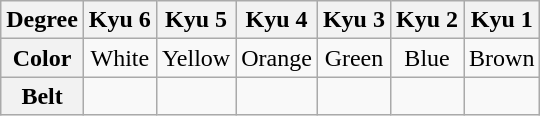<table class="wikitable" style="text-align:center;">
<tr>
<th>Degree</th>
<th>Kyu 6</th>
<th>Kyu 5</th>
<th>Kyu 4</th>
<th>Kyu 3</th>
<th>Kyu 2</th>
<th>Kyu 1</th>
</tr>
<tr>
<th>Color</th>
<td>White</td>
<td>Yellow</td>
<td>Orange</td>
<td>Green</td>
<td>Blue</td>
<td>Brown</td>
</tr>
<tr>
<th>Belt</th>
<td></td>
<td></td>
<td></td>
<td></td>
<td></td>
<td></td>
</tr>
</table>
